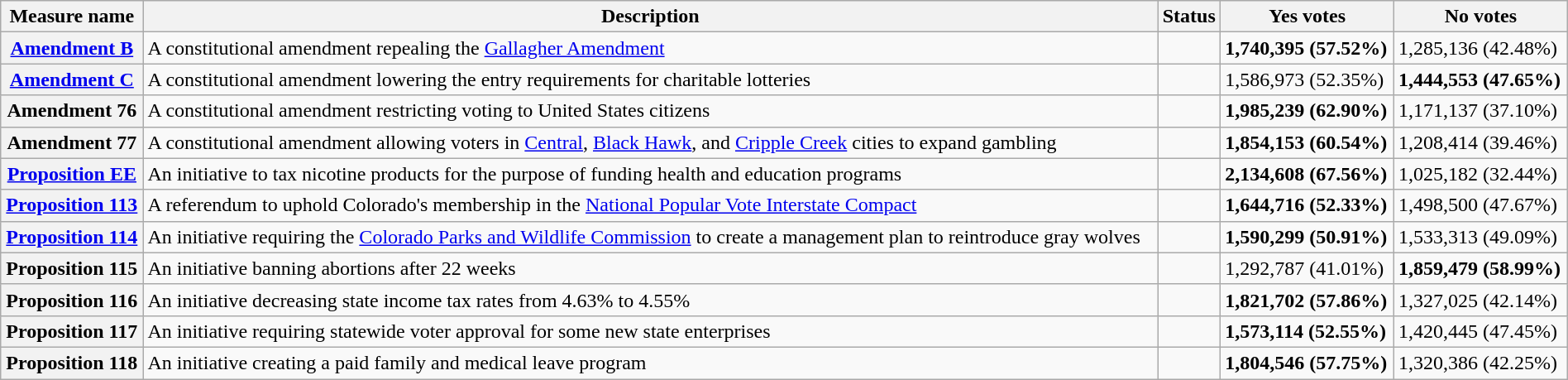<table class="wikitable sortable plainrowheaders" style="width:100%">
<tr>
<th scope="col">Measure name</th>
<th class="unsortable" scope="col">Description</th>
<th scope="col">Status</th>
<th scope="col">Yes votes</th>
<th scope="col">No votes</th>
</tr>
<tr>
<th scope="row"><a href='#'>Amendment B</a></th>
<td>A constitutional amendment repealing the <a href='#'>Gallagher Amendment</a></td>
<td></td>
<td><strong>1,740,395 (57.52%)</strong></td>
<td>1,285,136 (42.48%)</td>
</tr>
<tr>
<th scope="row"><a href='#'>Amendment C</a></th>
<td>A constitutional amendment lowering the entry requirements for charitable lotteries</td>
<td></td>
<td>1,586,973 (52.35%)</td>
<td><strong>1,444,553 (47.65%)</strong></td>
</tr>
<tr>
<th scope="row">Amendment 76</th>
<td>A constitutional amendment restricting voting to United States citizens</td>
<td></td>
<td><strong>1,985,239 (62.90%)</strong></td>
<td>1,171,137 (37.10%)</td>
</tr>
<tr>
<th scope="row">Amendment 77</th>
<td>A constitutional amendment allowing voters in <a href='#'>Central</a>, <a href='#'>Black Hawk</a>, and <a href='#'>Cripple Creek</a> cities to expand gambling</td>
<td></td>
<td><strong>1,854,153 (60.54%)</strong></td>
<td>1,208,414 (39.46%)</td>
</tr>
<tr>
<th scope="row"><a href='#'>Proposition EE</a></th>
<td>An initiative to tax nicotine products for the purpose of funding health and education programs</td>
<td></td>
<td><strong>2,134,608 (67.56%)</strong></td>
<td>1,025,182 (32.44%)</td>
</tr>
<tr>
<th scope="row"><a href='#'>Proposition 113</a></th>
<td>A referendum to uphold Colorado's membership in the <a href='#'>National Popular Vote Interstate Compact</a></td>
<td></td>
<td><strong>1,644,716 (52.33%)</strong></td>
<td>1,498,500 (47.67%)</td>
</tr>
<tr>
<th scope="row"><a href='#'>Proposition 114</a></th>
<td>An initiative requiring the <a href='#'>Colorado Parks and Wildlife Commission</a> to create a management plan to reintroduce gray wolves</td>
<td></td>
<td><strong>1,590,299 (50.91%)</strong></td>
<td>1,533,313 (49.09%)</td>
</tr>
<tr>
<th scope="row">Proposition 115</th>
<td>An initiative banning abortions after 22 weeks</td>
<td></td>
<td>1,292,787 (41.01%)</td>
<td><strong>1,859,479 (58.99%)</strong></td>
</tr>
<tr>
<th scope="row">Proposition 116</th>
<td>An initiative decreasing state income tax rates from 4.63% to 4.55%</td>
<td></td>
<td><strong>1,821,702 (57.86%)</strong></td>
<td>1,327,025 (42.14%)</td>
</tr>
<tr>
<th scope="row">Proposition 117</th>
<td>An initiative requiring statewide voter approval for some new state enterprises</td>
<td></td>
<td><strong>1,573,114 (52.55%)</strong></td>
<td>1,420,445 (47.45%)</td>
</tr>
<tr>
<th scope="row">Proposition 118</th>
<td>An initiative creating a paid family and medical leave program</td>
<td></td>
<td><strong>1,804,546 (57.75%)</strong></td>
<td>1,320,386 (42.25%)</td>
</tr>
</table>
